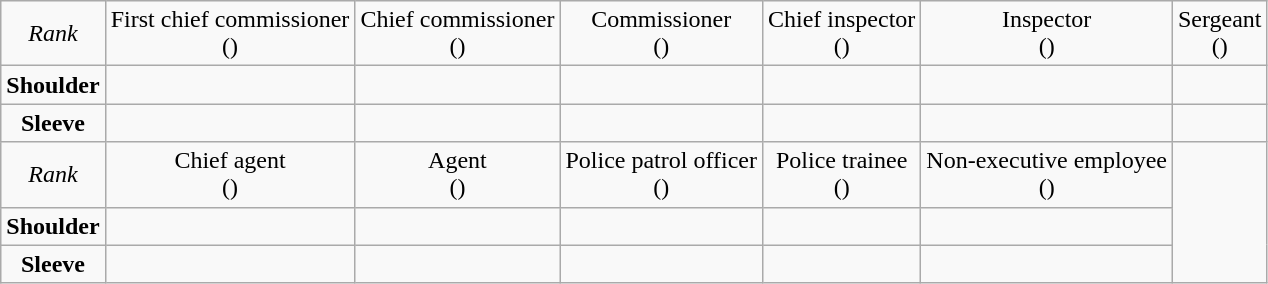<table class="wikitable" style="text-align:center">
<tr>
<td><em>Rank</em></td>
<td>First chief commissioner<br>()</td>
<td>Chief commissioner<br>()</td>
<td>Commissioner<br>()</td>
<td>Chief inspector<br>()</td>
<td>Inspector<br>()</td>
<td>Sergeant<br>()</td>
</tr>
<tr>
<td><strong>Shoulder</strong></td>
<td></td>
<td></td>
<td></td>
<td></td>
<td></td>
<td></td>
</tr>
<tr>
<td><strong>Sleeve</strong></td>
<td></td>
<td></td>
<td></td>
<td></td>
<td></td>
<td></td>
</tr>
<tr>
<td><em>Rank</em></td>
<td>Chief agent<br>()</td>
<td>Agent<br>()</td>
<td>Police patrol officer<br>()</td>
<td>Police trainee<br>()</td>
<td>Non-executive employee<br>()</td>
</tr>
<tr>
<td><strong>Shoulder</strong></td>
<td></td>
<td></td>
<td></td>
<td></td>
<td></td>
</tr>
<tr>
<td><strong>Sleeve</strong></td>
<td></td>
<td></td>
<td></td>
<td></td>
<td></td>
</tr>
</table>
